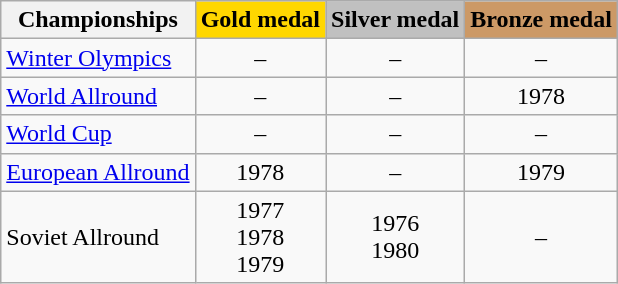<table class="wikitable" style="text-align:center">
<tr>
<th>Championships</th>
<td bgcolor=gold><strong>Gold medal</strong></td>
<td bgcolor=silver><strong>Silver medal</strong></td>
<td bgcolor=cc9966><strong>Bronze medal</strong></td>
</tr>
<tr>
<td align="left"><a href='#'>Winter Olympics</a></td>
<td>–</td>
<td>–</td>
<td>–</td>
</tr>
<tr>
<td align="left"><a href='#'>World Allround</a></td>
<td>–</td>
<td>–</td>
<td>1978</td>
</tr>
<tr>
<td align="left"><a href='#'>World Cup</a></td>
<td>–</td>
<td>–</td>
<td>–</td>
</tr>
<tr>
<td align="left"><a href='#'>European Allround</a></td>
<td>1978</td>
<td>–</td>
<td>1979</td>
</tr>
<tr>
<td align="left">Soviet Allround</td>
<td>1977 <br> 1978 <br> 1979</td>
<td>1976 <br> 1980</td>
<td>–</td>
</tr>
</table>
